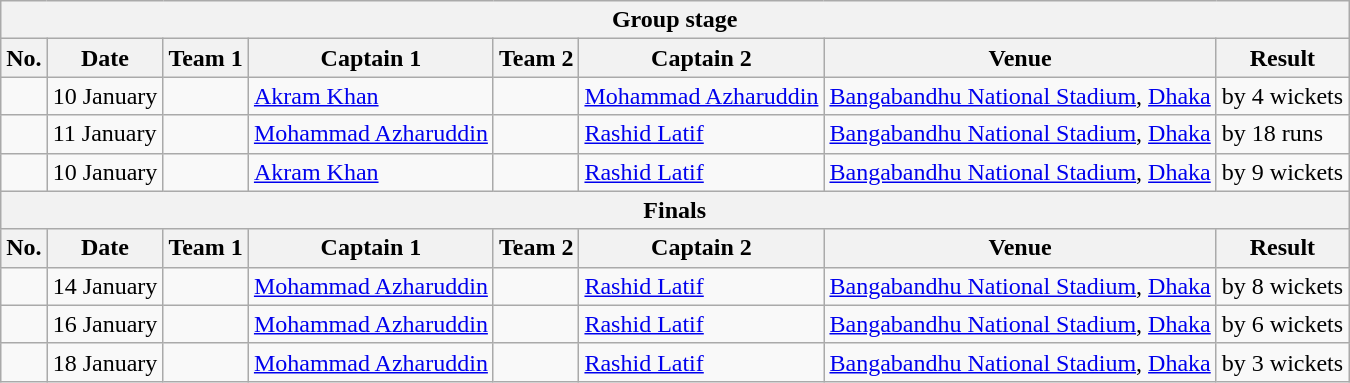<table class="wikitable">
<tr>
<th colspan="9">Group stage</th>
</tr>
<tr>
<th>No.</th>
<th>Date</th>
<th>Team 1</th>
<th>Captain 1</th>
<th>Team 2</th>
<th>Captain 2</th>
<th>Venue</th>
<th>Result</th>
</tr>
<tr>
<td></td>
<td>10 January</td>
<td></td>
<td><a href='#'>Akram Khan</a></td>
<td></td>
<td><a href='#'>Mohammad Azharuddin</a></td>
<td><a href='#'>Bangabandhu National Stadium</a>, <a href='#'>Dhaka</a></td>
<td> by 4 wickets</td>
</tr>
<tr>
<td></td>
<td>11 January</td>
<td></td>
<td><a href='#'>Mohammad Azharuddin</a></td>
<td></td>
<td><a href='#'>Rashid Latif</a></td>
<td><a href='#'>Bangabandhu National Stadium</a>, <a href='#'>Dhaka</a></td>
<td> by 18 runs</td>
</tr>
<tr>
<td></td>
<td>10 January</td>
<td></td>
<td><a href='#'>Akram Khan</a></td>
<td></td>
<td><a href='#'>Rashid Latif</a></td>
<td><a href='#'>Bangabandhu National Stadium</a>, <a href='#'>Dhaka</a></td>
<td> by 9 wickets</td>
</tr>
<tr>
<th colspan="9">Finals</th>
</tr>
<tr>
<th>No.</th>
<th>Date</th>
<th>Team 1</th>
<th>Captain 1</th>
<th>Team 2</th>
<th>Captain 2</th>
<th>Venue</th>
<th>Result</th>
</tr>
<tr>
<td></td>
<td>14 January</td>
<td></td>
<td><a href='#'>Mohammad Azharuddin</a></td>
<td></td>
<td><a href='#'>Rashid Latif</a></td>
<td><a href='#'>Bangabandhu National Stadium</a>, <a href='#'>Dhaka</a></td>
<td> by 8 wickets</td>
</tr>
<tr>
<td></td>
<td>16 January</td>
<td></td>
<td><a href='#'>Mohammad Azharuddin</a></td>
<td></td>
<td><a href='#'>Rashid Latif</a></td>
<td><a href='#'>Bangabandhu National Stadium</a>, <a href='#'>Dhaka</a></td>
<td> by 6 wickets</td>
</tr>
<tr>
<td></td>
<td>18 January</td>
<td></td>
<td><a href='#'>Mohammad Azharuddin</a></td>
<td></td>
<td><a href='#'>Rashid Latif</a></td>
<td><a href='#'>Bangabandhu National Stadium</a>, <a href='#'>Dhaka</a></td>
<td> by 3 wickets</td>
</tr>
</table>
